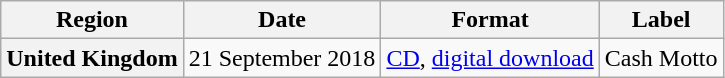<table class="wikitable plainrowheaders">
<tr>
<th scope="col">Region</th>
<th scope="col">Date</th>
<th scope="col">Format</th>
<th scope="col">Label</th>
</tr>
<tr>
<th scope="row">United Kingdom</th>
<td>21 September 2018</td>
<td><a href='#'>CD</a>, <a href='#'>digital download</a></td>
<td>Cash Motto</td>
</tr>
</table>
